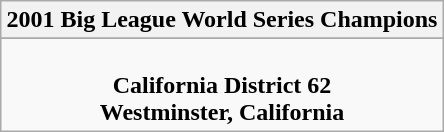<table class="wikitable" style="text-align: center; margin: 0 auto;">
<tr>
<th>2001 Big League World Series Champions</th>
</tr>
<tr>
</tr>
<tr>
<td><br><strong>California District 62</strong><br><strong>Westminster, California</strong></td>
</tr>
</table>
